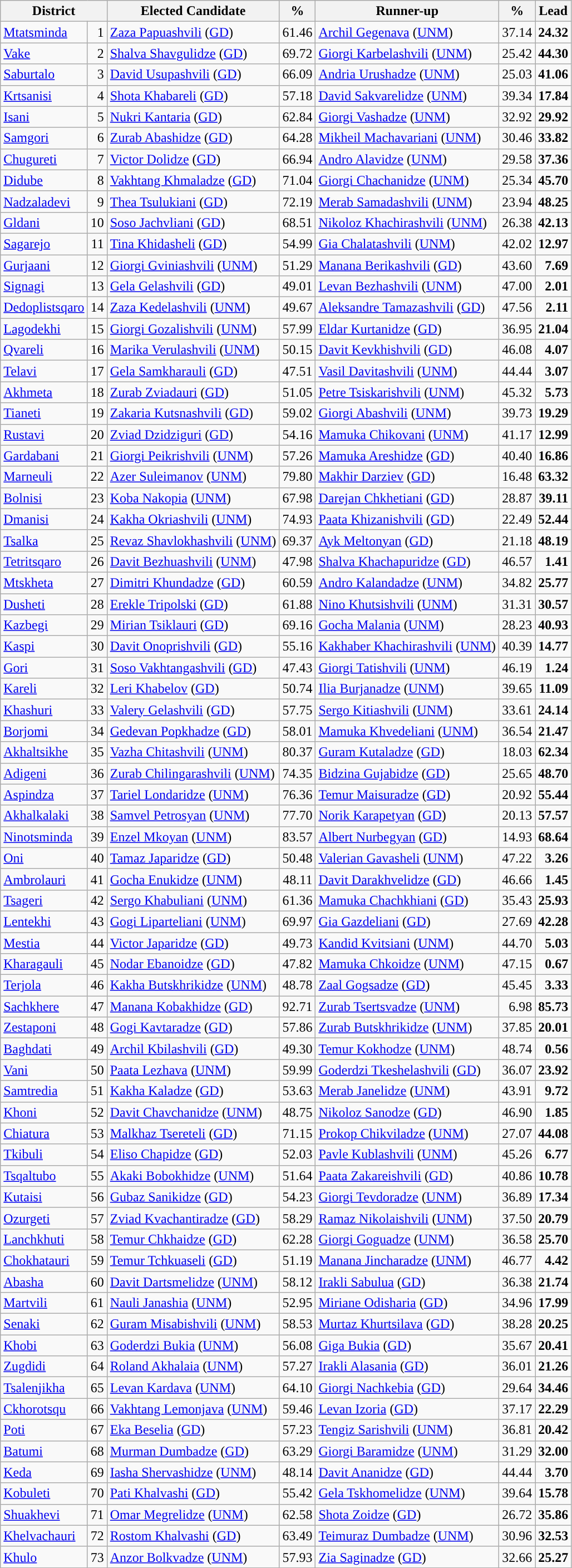<table class="wikitable sortable" style=text-align:right>
<tr>
<th colspan=2>District</th>
<th>Elected Candidate</th>
<th>%</th>
<th>Runner-up</th>
<th>%</th>
<th>Lead</th>
</tr>
<tr>
<td align=left><a href='#'>Mtatsminda</a></td>
<td>1</td>
<td align=left><a href='#'>Zaza Papuashvili</a> (<a href='#'>GD</a>)</td>
<td>61.46</td>
<td align=left><a href='#'>Archil Gegenava</a> (<a href='#'>UNM</a>)</td>
<td>37.14</td>
<td style="background:"><strong>24.32</strong></td>
</tr>
<tr>
<td align=left><a href='#'>Vake</a></td>
<td>2</td>
<td align=left><a href='#'>Shalva Shavgulidze</a> (<a href='#'>GD</a>)</td>
<td>69.72</td>
<td align=left><a href='#'>Giorgi Karbelashvili</a> (<a href='#'>UNM</a>)</td>
<td>25.42</td>
<td style="background:"><strong>44.30</strong></td>
</tr>
<tr>
<td align=left><a href='#'>Saburtalo</a></td>
<td>3</td>
<td align=left><a href='#'>David Usupashvili</a> (<a href='#'>GD</a>)</td>
<td>66.09</td>
<td align=left><a href='#'>Andria Urushadze</a> (<a href='#'>UNM</a>)</td>
<td>25.03</td>
<td style="background:"><strong>41.06</strong></td>
</tr>
<tr>
<td align=left><a href='#'>Krtsanisi</a></td>
<td>4</td>
<td align=left><a href='#'>Shota Khabareli</a> (<a href='#'>GD</a>)</td>
<td>57.18</td>
<td align=left><a href='#'>David Sakvarelidze</a> (<a href='#'>UNM</a>)</td>
<td>39.34</td>
<td style="background:"><strong>17.84</strong></td>
</tr>
<tr>
<td align=left><a href='#'>Isani</a></td>
<td>5</td>
<td align=left><a href='#'>Nukri Kantaria</a> (<a href='#'>GD</a>)</td>
<td>62.84</td>
<td align=left><a href='#'>Giorgi Vashadze</a> (<a href='#'>UNM</a>)</td>
<td>32.92</td>
<td style="background:"><strong>29.92</strong></td>
</tr>
<tr>
<td align=left><a href='#'>Samgori</a></td>
<td>6</td>
<td align=left><a href='#'>Zurab Abashidze</a> (<a href='#'>GD</a>)</td>
<td>64.28</td>
<td align=left><a href='#'>Mikheil Machavariani</a> (<a href='#'>UNM</a>)</td>
<td>30.46</td>
<td style="background:"><strong>33.82</strong></td>
</tr>
<tr>
<td align=left><a href='#'>Chugureti</a></td>
<td>7</td>
<td align=left><a href='#'>Victor Dolidze</a> (<a href='#'>GD</a>)</td>
<td>66.94</td>
<td align=left><a href='#'>Andro Alavidze</a> (<a href='#'>UNM</a>)</td>
<td>29.58</td>
<td style="background:"><strong>37.36</strong></td>
</tr>
<tr>
<td align=left><a href='#'>Didube</a></td>
<td>8</td>
<td align=left><a href='#'>Vakhtang Khmaladze</a> (<a href='#'>GD</a>)</td>
<td>71.04</td>
<td align=left><a href='#'>Giorgi Chachanidze</a> (<a href='#'>UNM</a>)</td>
<td>25.34</td>
<td style="background:"><strong>45.70</strong></td>
</tr>
<tr>
<td align=left><a href='#'>Nadzaladevi</a></td>
<td>9</td>
<td align=left><a href='#'>Thea Tsulukiani</a> (<a href='#'>GD</a>)</td>
<td>72.19</td>
<td align=left><a href='#'>Merab Samadashvili</a> (<a href='#'>UNM</a>)</td>
<td>23.94</td>
<td style="background:"><strong>48.25</strong></td>
</tr>
<tr>
<td align=left><a href='#'>Gldani</a></td>
<td>10</td>
<td align=left><a href='#'>Soso Jachvliani</a> (<a href='#'>GD</a>)</td>
<td>68.51</td>
<td align=left><a href='#'>Nikoloz Khachirashvili</a> (<a href='#'>UNM</a>)</td>
<td>26.38</td>
<td style="background:"><strong>42.13</strong></td>
</tr>
<tr>
<td align=left><a href='#'>Sagarejo</a></td>
<td>11</td>
<td align=left><a href='#'>Tina Khidasheli</a> (<a href='#'>GD</a>)</td>
<td>54.99</td>
<td align=left><a href='#'>Gia Chalatashvili</a> (<a href='#'>UNM</a>)</td>
<td>42.02</td>
<td style="background:"><strong>12.97</strong></td>
</tr>
<tr>
<td align=left><a href='#'>Gurjaani</a></td>
<td>12</td>
<td align=left><a href='#'>Giorgi Gviniashvili</a> (<a href='#'>UNM</a>)</td>
<td>51.29</td>
<td align=left><a href='#'>Manana Berikashvili</a> (<a href='#'>GD</a>)</td>
<td>43.60</td>
<td style="background:"><strong>7.69</strong></td>
</tr>
<tr>
<td align=left><a href='#'>Signagi</a></td>
<td>13</td>
<td align=left><a href='#'>Gela Gelashvili</a> (<a href='#'>GD</a>)</td>
<td>49.01</td>
<td align=left><a href='#'>Levan Bezhashvili</a> (<a href='#'>UNM</a>)</td>
<td>47.00</td>
<td style="background:"><strong>2.01</strong></td>
</tr>
<tr>
<td align=left><a href='#'>Dedoplistsqaro</a></td>
<td>14</td>
<td align=left><a href='#'>Zaza Kedelashvili</a> (<a href='#'>UNM</a>)</td>
<td>49.67</td>
<td align=left><a href='#'>Aleksandre Tamazashvili</a> (<a href='#'>GD</a>)</td>
<td>47.56</td>
<td style="background:"><strong>2.11</strong></td>
</tr>
<tr>
<td align=left><a href='#'>Lagodekhi</a></td>
<td>15</td>
<td align=left><a href='#'>Giorgi Gozalishvili</a> (<a href='#'>UNM</a>)</td>
<td>57.99</td>
<td align=left><a href='#'>Eldar Kurtanidze</a> (<a href='#'>GD</a>)</td>
<td>36.95</td>
<td style="background:"><strong>21.04</strong></td>
</tr>
<tr>
<td align=left><a href='#'>Qvareli</a></td>
<td>16</td>
<td align=left><a href='#'>Marika Verulashvili</a> (<a href='#'>UNM</a>)</td>
<td>50.15</td>
<td align=left><a href='#'>Davit Kevkhishvili</a> (<a href='#'>GD</a>)</td>
<td>46.08</td>
<td style="background:"><strong>4.07</strong></td>
</tr>
<tr>
<td align=left><a href='#'>Telavi</a></td>
<td>17</td>
<td align=left><a href='#'>Gela Samkharauli</a> (<a href='#'>GD</a>)</td>
<td>47.51</td>
<td align=left><a href='#'>Vasil Davitashvili</a> (<a href='#'>UNM</a>)</td>
<td>44.44</td>
<td style="background:"><strong>3.07</strong></td>
</tr>
<tr>
<td align=left><a href='#'>Akhmeta</a></td>
<td>18</td>
<td align=left><a href='#'>Zurab Zviadauri</a> (<a href='#'>GD</a>)</td>
<td>51.05</td>
<td align=left><a href='#'>Petre Tsiskarishvili</a> (<a href='#'>UNM</a>)</td>
<td>45.32</td>
<td style="background:"><strong>5.73</strong></td>
</tr>
<tr>
<td align=left><a href='#'>Tianeti</a></td>
<td>19</td>
<td align=left><a href='#'>Zakaria Kutsnashvili</a> (<a href='#'>GD</a>)</td>
<td>59.02</td>
<td align=left><a href='#'>Giorgi Abashvili</a> (<a href='#'>UNM</a>)</td>
<td>39.73</td>
<td style="background:"><strong>19.29</strong></td>
</tr>
<tr>
<td align=left><a href='#'>Rustavi</a></td>
<td>20</td>
<td align=left><a href='#'>Zviad Dzidziguri</a> (<a href='#'>GD</a>)</td>
<td>54.16</td>
<td align=left><a href='#'>Mamuka Chikovani</a> (<a href='#'>UNM</a>)</td>
<td>41.17</td>
<td style="background:"><strong>12.99</strong></td>
</tr>
<tr>
<td align=left><a href='#'>Gardabani</a></td>
<td>21</td>
<td align=left><a href='#'>Giorgi Peikrishvili</a> (<a href='#'>UNM</a>)</td>
<td>57.26</td>
<td align=left><a href='#'>Mamuka Areshidze</a> (<a href='#'>GD</a>)</td>
<td>40.40</td>
<td style="background:"><strong>16.86</strong></td>
</tr>
<tr>
<td align=left><a href='#'>Marneuli</a></td>
<td>22</td>
<td align=left><a href='#'>Azer Suleimanov</a> (<a href='#'>UNM</a>)</td>
<td>79.80</td>
<td align=left><a href='#'>Makhir Darziev</a> (<a href='#'>GD</a>)</td>
<td>16.48</td>
<td style="background:"><strong>63.32</strong></td>
</tr>
<tr>
<td align=left><a href='#'>Bolnisi</a></td>
<td>23</td>
<td align=left><a href='#'>Koba Nakopia</a> (<a href='#'>UNM</a>)</td>
<td>67.98</td>
<td align=left><a href='#'>Darejan Chkhetiani</a> (<a href='#'>GD</a>)</td>
<td>28.87</td>
<td style="background:"><strong>39.11</strong></td>
</tr>
<tr>
<td align=left><a href='#'>Dmanisi</a></td>
<td>24</td>
<td align=left><a href='#'>Kakha Okriashvili</a> (<a href='#'>UNM</a>)</td>
<td>74.93</td>
<td align=left><a href='#'>Paata Khizanishvili</a> (<a href='#'>GD</a>)</td>
<td>22.49</td>
<td style="background:"><strong>52.44</strong></td>
</tr>
<tr>
<td align=left><a href='#'>Tsalka</a></td>
<td>25</td>
<td align=left><a href='#'>Revaz Shavlokhashvili</a> (<a href='#'>UNM</a>)</td>
<td>69.37</td>
<td align=left><a href='#'>Ayk Meltonyan</a> (<a href='#'>GD</a>)</td>
<td>21.18</td>
<td style="background:"><strong>48.19</strong></td>
</tr>
<tr>
<td align=left><a href='#'>Tetritsqaro</a></td>
<td>26</td>
<td align=left><a href='#'>Davit Bezhuashvili</a> (<a href='#'>UNM</a>)</td>
<td>47.98</td>
<td align=left><a href='#'>Shalva Khachapuridze</a> (<a href='#'>GD</a>)</td>
<td>46.57</td>
<td style="background:"><strong>1.41</strong></td>
</tr>
<tr>
<td align=left><a href='#'>Mtskheta</a></td>
<td>27</td>
<td align=left><a href='#'>Dimitri Khundadze</a> (<a href='#'>GD</a>)</td>
<td>60.59</td>
<td align=left><a href='#'>Andro Kalandadze</a> (<a href='#'>UNM</a>)</td>
<td>34.82</td>
<td style="background:"><strong>25.77</strong></td>
</tr>
<tr>
<td align=left><a href='#'>Dusheti</a></td>
<td>28</td>
<td align=left><a href='#'>Erekle Tripolski</a> (<a href='#'>GD</a>)</td>
<td>61.88</td>
<td align=left><a href='#'>Nino Khutsishvili</a> (<a href='#'>UNM</a>)</td>
<td>31.31</td>
<td style="background:"><strong>30.57</strong></td>
</tr>
<tr>
<td align=left><a href='#'>Kazbegi</a></td>
<td>29</td>
<td align=left><a href='#'>Mirian Tsiklauri</a> (<a href='#'>GD</a>)</td>
<td>69.16</td>
<td align=left><a href='#'>Gocha Malania</a> (<a href='#'>UNM</a>)</td>
<td>28.23</td>
<td style="background:"><strong>40.93</strong></td>
</tr>
<tr>
<td align=left><a href='#'>Kaspi</a></td>
<td>30</td>
<td align=left><a href='#'>Davit Onoprishvili</a> (<a href='#'>GD</a>)</td>
<td>55.16</td>
<td align=left><a href='#'>Kakhaber Khachirashvili</a> (<a href='#'>UNM</a>)</td>
<td>40.39</td>
<td style="background:"><strong>14.77</strong></td>
</tr>
<tr>
<td align=left><a href='#'>Gori</a></td>
<td>31</td>
<td align=left><a href='#'>Soso Vakhtangashvili</a> (<a href='#'>GD</a>)</td>
<td>47.43</td>
<td align=left><a href='#'>Giorgi Tatishvili</a> (<a href='#'>UNM</a>)</td>
<td>46.19</td>
<td style="background:"><strong>1.24</strong></td>
</tr>
<tr>
<td align=left><a href='#'>Kareli</a></td>
<td>32</td>
<td align=left><a href='#'>Leri Khabelov</a> (<a href='#'>GD</a>)</td>
<td>50.74</td>
<td align=left><a href='#'>Ilia Burjanadze</a> (<a href='#'>UNM</a>)</td>
<td>39.65</td>
<td style="background:"><strong>11.09</strong></td>
</tr>
<tr>
<td align=left><a href='#'>Khashuri</a></td>
<td>33</td>
<td align=left><a href='#'>Valery Gelashvili</a> (<a href='#'>GD</a>)</td>
<td>57.75</td>
<td align=left><a href='#'>Sergo Kitiashvili</a> (<a href='#'>UNM</a>)</td>
<td>33.61</td>
<td style="background:"><strong>24.14</strong></td>
</tr>
<tr>
<td align=left><a href='#'>Borjomi</a></td>
<td>34</td>
<td align=left><a href='#'>Gedevan Popkhadze</a> (<a href='#'>GD</a>)</td>
<td>58.01</td>
<td align=left><a href='#'>Mamuka Khvedeliani</a> (<a href='#'>UNM</a>)</td>
<td>36.54</td>
<td style="background:"><strong>21.47</strong></td>
</tr>
<tr>
<td align=left><a href='#'>Akhaltsikhe</a></td>
<td>35</td>
<td align=left><a href='#'>Vazha Chitashvili</a> (<a href='#'>UNM</a>)</td>
<td>80.37</td>
<td align=left><a href='#'>Guram Kutaladze</a> (<a href='#'>GD</a>)</td>
<td>18.03</td>
<td style="background:"><strong>62.34</strong></td>
</tr>
<tr>
<td align=left><a href='#'>Adigeni</a></td>
<td>36</td>
<td align=left><a href='#'>Zurab Chilingarashvili</a> (<a href='#'>UNM</a>)</td>
<td>74.35</td>
<td align=left><a href='#'>Bidzina Gujabidze</a> (<a href='#'>GD</a>)</td>
<td>25.65</td>
<td style="background:"><strong>48.70</strong></td>
</tr>
<tr>
<td align=left><a href='#'>Aspindza</a></td>
<td>37</td>
<td align=left><a href='#'>Tariel Londaridze</a> (<a href='#'>UNM</a>)</td>
<td>76.36</td>
<td align=left><a href='#'>Temur Maisuradze</a> (<a href='#'>GD</a>)</td>
<td>20.92</td>
<td style="background:"><strong>55.44</strong></td>
</tr>
<tr>
<td align=left><a href='#'>Akhalkalaki</a></td>
<td>38</td>
<td align=left><a href='#'>Samvel Petrosyan</a> (<a href='#'>UNM</a>)</td>
<td>77.70</td>
<td align=left><a href='#'>Norik Karapetyan</a> (<a href='#'>GD</a>)</td>
<td>20.13</td>
<td style="background:"><strong>57.57</strong></td>
</tr>
<tr>
<td align=left><a href='#'>Ninotsminda</a></td>
<td>39</td>
<td align=left><a href='#'>Enzel Mkoyan</a> (<a href='#'>UNM</a>)</td>
<td>83.57</td>
<td align=left><a href='#'>Albert Nurbegyan</a> (<a href='#'>GD</a>)</td>
<td>14.93</td>
<td style="background:"><strong>68.64</strong></td>
</tr>
<tr>
<td align=left><a href='#'>Oni</a></td>
<td>40</td>
<td align=left><a href='#'>Tamaz Japaridze</a> (<a href='#'>GD</a>)</td>
<td>50.48</td>
<td align=left><a href='#'>Valerian Gavasheli</a> (<a href='#'>UNM</a>)</td>
<td>47.22</td>
<td style="background:"><strong>3.26</strong></td>
</tr>
<tr>
<td align=left><a href='#'>Ambrolauri</a></td>
<td>41</td>
<td align=left><a href='#'>Gocha Enukidze</a> (<a href='#'>UNM</a>)</td>
<td>48.11</td>
<td align=left><a href='#'>Davit Darakhvelidze</a> (<a href='#'>GD</a>)</td>
<td>46.66</td>
<td style="background:"><strong>1.45</strong></td>
</tr>
<tr>
<td align=left><a href='#'>Tsageri</a></td>
<td>42</td>
<td align=left><a href='#'>Sergo Khabuliani</a> (<a href='#'>UNM</a>)</td>
<td>61.36</td>
<td align=left><a href='#'>Mamuka Chachkhiani</a> (<a href='#'>GD</a>)</td>
<td>35.43</td>
<td style="background:"><strong>25.93</strong></td>
</tr>
<tr>
<td align=left><a href='#'>Lentekhi</a></td>
<td>43</td>
<td align=left><a href='#'>Gogi Liparteliani</a> (<a href='#'>UNM</a>)</td>
<td>69.97</td>
<td align=left><a href='#'>Gia Gazdeliani</a> (<a href='#'>GD</a>)</td>
<td>27.69</td>
<td style="background:"><strong>42.28</strong></td>
</tr>
<tr>
<td align=left><a href='#'>Mestia</a></td>
<td>44</td>
<td align=left><a href='#'>Victor Japaridze</a> (<a href='#'>GD</a>)</td>
<td>49.73</td>
<td align=left><a href='#'>Kandid Kvitsiani</a> (<a href='#'>UNM</a>)</td>
<td>44.70</td>
<td style="background:"><strong>5.03</strong></td>
</tr>
<tr>
<td align=left><a href='#'>Kharagauli</a></td>
<td>45</td>
<td align=left><a href='#'>Nodar Ebanoidze</a> (<a href='#'>GD</a>)</td>
<td>47.82</td>
<td align=left><a href='#'>Mamuka Chkoidze</a> (<a href='#'>UNM</a>)</td>
<td>47.15</td>
<td style="background:"><strong>0.67</strong></td>
</tr>
<tr>
<td align=left><a href='#'>Terjola</a></td>
<td>46</td>
<td align=left><a href='#'>Kakha Butskhrikidze</a> (<a href='#'>UNM</a>)</td>
<td>48.78</td>
<td align=left><a href='#'>Zaal Gogsadze</a> (<a href='#'>GD</a>)</td>
<td>45.45</td>
<td style="background:"><strong>3.33</strong></td>
</tr>
<tr>
<td align=left><a href='#'>Sachkhere</a></td>
<td>47</td>
<td align=left><a href='#'>Manana Kobakhidze</a> (<a href='#'>GD</a>)</td>
<td>92.71</td>
<td align=left><a href='#'>Zurab Tsertsvadze</a> (<a href='#'>UNM</a>)</td>
<td>6.98</td>
<td style="background:"><strong>85.73</strong></td>
</tr>
<tr>
<td align=left><a href='#'>Zestaponi</a></td>
<td>48</td>
<td align=left><a href='#'>Gogi Kavtaradze</a> (<a href='#'>GD</a>)</td>
<td>57.86</td>
<td align=left><a href='#'>Zurab Butskhrikidze</a> (<a href='#'>UNM</a>)</td>
<td>37.85</td>
<td style="background:"><strong>20.01</strong></td>
</tr>
<tr>
<td align=left><a href='#'>Baghdati</a></td>
<td>49</td>
<td align=left><a href='#'>Archil Kbilashvili</a> (<a href='#'>GD</a>)</td>
<td>49.30</td>
<td align=left><a href='#'>Temur Kokhodze</a> (<a href='#'>UNM</a>)</td>
<td>48.74</td>
<td style="background:"><strong>0.56</strong></td>
</tr>
<tr>
<td align=left><a href='#'>Vani</a></td>
<td>50</td>
<td align=left><a href='#'>Paata Lezhava</a> (<a href='#'>UNM</a>)</td>
<td>59.99</td>
<td align=left><a href='#'>Goderdzi Tkeshelashvili</a> (<a href='#'>GD</a>)</td>
<td>36.07</td>
<td style="background:"><strong>23.92</strong></td>
</tr>
<tr>
<td align=left><a href='#'>Samtredia</a></td>
<td>51</td>
<td align=left><a href='#'>Kakha Kaladze</a> (<a href='#'>GD</a>)</td>
<td>53.63</td>
<td align=left><a href='#'>Merab Janelidze</a> (<a href='#'>UNM</a>)</td>
<td>43.91</td>
<td style="background:"><strong>9.72</strong></td>
</tr>
<tr>
<td align=left><a href='#'>Khoni</a></td>
<td>52</td>
<td align=left><a href='#'>Davit Chavchanidze</a> (<a href='#'>UNM</a>)</td>
<td>48.75</td>
<td align=left><a href='#'>Nikoloz Sanodze</a> (<a href='#'>GD</a>)</td>
<td>46.90</td>
<td style="background:"><strong>1.85</strong></td>
</tr>
<tr>
<td align=left><a href='#'>Chiatura</a></td>
<td>53</td>
<td align=left><a href='#'>Malkhaz Tsereteli</a> (<a href='#'>GD</a>)</td>
<td>71.15</td>
<td align=left><a href='#'>Prokop Chikviladze</a> (<a href='#'>UNM</a>)</td>
<td>27.07</td>
<td style="background:"><strong>44.08</strong></td>
</tr>
<tr>
<td align=left><a href='#'>Tkibuli</a></td>
<td>54</td>
<td align=left><a href='#'>Eliso Chapidze</a> (<a href='#'>GD</a>)</td>
<td>52.03</td>
<td align=left><a href='#'>Pavle Kublashvili</a> (<a href='#'>UNM</a>)</td>
<td>45.26</td>
<td style="background:"><strong>6.77</strong></td>
</tr>
<tr>
<td align=left><a href='#'>Tsqaltubo</a></td>
<td>55</td>
<td align=left><a href='#'>Akaki Bobokhidze</a> (<a href='#'>UNM</a>)</td>
<td>51.64</td>
<td align=left><a href='#'>Paata Zakareishvili</a> (<a href='#'>GD</a>)</td>
<td>40.86</td>
<td style="background:"><strong>10.78</strong></td>
</tr>
<tr>
<td align=left><a href='#'>Kutaisi</a></td>
<td>56</td>
<td align=left><a href='#'>Gubaz Sanikidze</a> (<a href='#'>GD</a>)</td>
<td>54.23</td>
<td align=left><a href='#'>Giorgi Tevdoradze</a> (<a href='#'>UNM</a>)</td>
<td>36.89</td>
<td style="background:"><strong>17.34</strong></td>
</tr>
<tr>
<td align=left><a href='#'>Ozurgeti</a></td>
<td>57</td>
<td align=left><a href='#'>Zviad Kvachantiradze</a> (<a href='#'>GD</a>)</td>
<td>58.29</td>
<td align=left><a href='#'>Ramaz Nikolaishvili</a> (<a href='#'>UNM</a>)</td>
<td>37.50</td>
<td style="background:"><strong>20.79</strong></td>
</tr>
<tr>
<td align=left><a href='#'>Lanchkhuti</a></td>
<td>58</td>
<td align=left><a href='#'>Temur Chkhaidze</a> (<a href='#'>GD</a>)</td>
<td>62.28</td>
<td align=left><a href='#'>Giorgi Goguadze</a> (<a href='#'>UNM</a>)</td>
<td>36.58</td>
<td style="background:"><strong>25.70</strong></td>
</tr>
<tr>
<td align=left><a href='#'>Chokhatauri</a></td>
<td>59</td>
<td align=left><a href='#'>Temur Tchkuaseli</a> (<a href='#'>GD</a>)</td>
<td>51.19</td>
<td align=left><a href='#'>Manana Jincharadze</a> (<a href='#'>UNM</a>)</td>
<td>46.77</td>
<td style="background:"><strong>4.42</strong></td>
</tr>
<tr>
<td align=left><a href='#'>Abasha</a></td>
<td>60</td>
<td align=left><a href='#'>Davit Dartsmelidze</a> (<a href='#'>UNM</a>)</td>
<td>58.12</td>
<td align=left><a href='#'>Irakli Sabulua</a> (<a href='#'>GD</a>)</td>
<td>36.38</td>
<td style="background:"><strong>21.74</strong></td>
</tr>
<tr>
<td align=left><a href='#'>Martvili</a></td>
<td>61</td>
<td align=left><a href='#'>Nauli Janashia</a> (<a href='#'>UNM</a>)</td>
<td>52.95</td>
<td align=left><a href='#'>Miriane Odisharia</a> (<a href='#'>GD</a>)</td>
<td>34.96</td>
<td style="background:"><strong>17.99</strong></td>
</tr>
<tr>
<td align=left><a href='#'>Senaki</a></td>
<td>62</td>
<td align=left><a href='#'>Guram Misabishvili</a> (<a href='#'>UNM</a>)</td>
<td>58.53</td>
<td align=left><a href='#'>Murtaz Khurtsilava</a> (<a href='#'>GD</a>)</td>
<td>38.28</td>
<td style="background:"><strong>20.25</strong></td>
</tr>
<tr>
<td align=left><a href='#'>Khobi</a></td>
<td>63</td>
<td align=left><a href='#'>Goderdzi Bukia</a> (<a href='#'>UNM</a>)</td>
<td>56.08</td>
<td align=left><a href='#'>Giga Bukia</a> (<a href='#'>GD</a>)</td>
<td>35.67</td>
<td style="background:"><strong>20.41</strong></td>
</tr>
<tr>
<td align=left><a href='#'>Zugdidi</a></td>
<td>64</td>
<td align=left><a href='#'>Roland Akhalaia</a> (<a href='#'>UNM</a>)</td>
<td>57.27</td>
<td align=left><a href='#'>Irakli Alasania</a> (<a href='#'>GD</a>)</td>
<td>36.01</td>
<td style="background:"><strong>21.26</strong></td>
</tr>
<tr>
<td align=left><a href='#'>Tsalenjikha</a></td>
<td>65</td>
<td align=left><a href='#'>Levan Kardava</a> (<a href='#'>UNM</a>)</td>
<td>64.10</td>
<td align=left><a href='#'>Giorgi Nachkebia</a> (<a href='#'>GD</a>)</td>
<td>29.64</td>
<td style="background:"><strong>34.46</strong></td>
</tr>
<tr>
<td align=left><a href='#'>Ckhorotsqu</a></td>
<td>66</td>
<td align=left><a href='#'>Vakhtang Lemonjava</a> (<a href='#'>UNM</a>)</td>
<td>59.46</td>
<td align=left><a href='#'>Levan Izoria</a> (<a href='#'>GD</a>)</td>
<td>37.17</td>
<td style="background:"><strong>22.29</strong></td>
</tr>
<tr>
<td align=left><a href='#'>Poti</a></td>
<td>67</td>
<td align=left><a href='#'>Eka Beselia</a> (<a href='#'>GD</a>)</td>
<td>57.23</td>
<td align=left><a href='#'>Tengiz Sarishvili</a> (<a href='#'>UNM</a>)</td>
<td>36.81</td>
<td style="background:"><strong>20.42</strong></td>
</tr>
<tr>
<td align=left><a href='#'>Batumi</a></td>
<td>68</td>
<td align=left><a href='#'>Murman Dumbadze</a> (<a href='#'>GD</a>)</td>
<td>63.29</td>
<td align=left><a href='#'>Giorgi Baramidze</a> (<a href='#'>UNM</a>)</td>
<td>31.29</td>
<td style="background:"><strong>32.00</strong></td>
</tr>
<tr>
<td align=left><a href='#'>Keda</a></td>
<td>69</td>
<td align=left><a href='#'>Iasha Shervashidze</a> (<a href='#'>UNM</a>)</td>
<td>48.14</td>
<td align=left><a href='#'>Davit Ananidze</a> (<a href='#'>GD</a>)</td>
<td>44.44</td>
<td style="background:"><strong>3.70</strong></td>
</tr>
<tr>
<td align=left><a href='#'>Kobuleti</a></td>
<td>70</td>
<td align=left><a href='#'>Pati Khalvashi</a> (<a href='#'>GD</a>)</td>
<td>55.42</td>
<td align=left><a href='#'>Gela Tskhomelidze</a> (<a href='#'>UNM</a>)</td>
<td>39.64</td>
<td style="background:"><strong>15.78</strong></td>
</tr>
<tr>
<td align=left><a href='#'>Shuakhevi</a></td>
<td>71</td>
<td align=left><a href='#'>Omar Megrelidze</a> (<a href='#'>UNM</a>)</td>
<td>62.58</td>
<td align=left><a href='#'>Shota Zoidze</a> (<a href='#'>GD</a>)</td>
<td>26.72</td>
<td style="background:"><strong>35.86</strong></td>
</tr>
<tr>
<td align=left><a href='#'>Khelvachauri</a></td>
<td>72</td>
<td align=left><a href='#'>Rostom Khalvashi</a> (<a href='#'>GD</a>)</td>
<td>63.49</td>
<td align=left><a href='#'>Teimuraz Dumbadze</a> (<a href='#'>UNM</a>)</td>
<td>30.96</td>
<td style="background:"><strong>32.53</strong></td>
</tr>
<tr>
<td align=left><a href='#'>Khulo</a></td>
<td>73</td>
<td align=left><a href='#'>Anzor Bolkvadze</a> (<a href='#'>UNM</a>)</td>
<td>57.93</td>
<td align=left><a href='#'>Zia Saginadze</a> (<a href='#'>GD</a>)</td>
<td>32.66</td>
<td style="background:"><strong>25.27</strong></td>
</tr>
</table>
